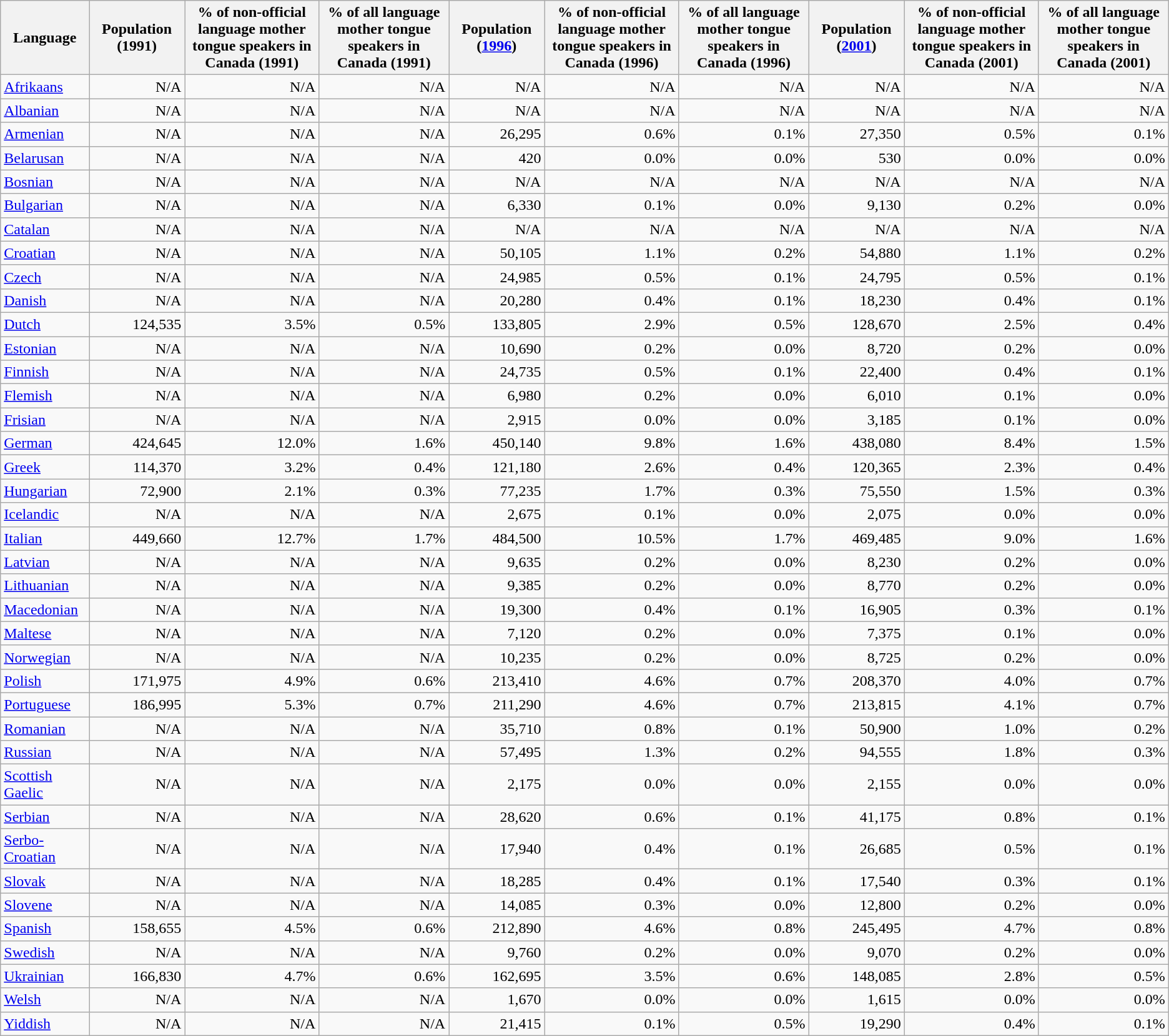<table class="sort wikitable sortable" font-size:90%;">
<tr>
<th>Language</th>
<th>Population (1991)</th>
<th>% of non-official language mother<br>tongue speakers in Canada (1991)</th>
<th>% of all language mother tongue<br>speakers in Canada (1991)</th>
<th>Population (<a href='#'>1996</a>)</th>
<th>% of non-official language mother<br>tongue speakers in Canada (1996)</th>
<th>% of all language mother tongue<br>speakers in Canada (1996)</th>
<th>Population (<a href='#'>2001</a>)</th>
<th>% of non-official language mother<br>tongue speakers in Canada (2001)</th>
<th>% of all language mother tongue<br>speakers in Canada (2001)</th>
</tr>
<tr>
<td><a href='#'>Afrikaans</a></td>
<td align="right">N/A</td>
<td align="right">N/A</td>
<td align="right">N/A</td>
<td align="right">N/A</td>
<td align="right">N/A</td>
<td align="right">N/A</td>
<td align="right">N/A</td>
<td align="right">N/A</td>
<td align="right">N/A</td>
</tr>
<tr>
<td><a href='#'>Albanian</a></td>
<td align="right">N/A</td>
<td align="right">N/A</td>
<td align="right">N/A</td>
<td align="right">N/A</td>
<td align="right">N/A</td>
<td align="right">N/A</td>
<td align="right">N/A</td>
<td align="right">N/A</td>
<td align="right">N/A</td>
</tr>
<tr>
<td><a href='#'>Armenian</a></td>
<td align="right">N/A</td>
<td align="right">N/A</td>
<td align="right">N/A</td>
<td align="right">26,295</td>
<td align="right">0.6%</td>
<td align="right">0.1%</td>
<td align="right">27,350</td>
<td align="right">0.5%</td>
<td align="right">0.1%</td>
</tr>
<tr>
<td><a href='#'>Belarusan</a></td>
<td align="right">N/A</td>
<td align="right">N/A</td>
<td align="right">N/A</td>
<td align="right">420</td>
<td align="right">0.0%</td>
<td align="right">0.0%</td>
<td align="right">530</td>
<td align="right">0.0%</td>
<td align="right">0.0%</td>
</tr>
<tr>
<td><a href='#'>Bosnian</a></td>
<td align="right">N/A</td>
<td align="right">N/A</td>
<td align="right">N/A</td>
<td align="right">N/A</td>
<td align="right">N/A</td>
<td align="right">N/A</td>
<td align="right">N/A</td>
<td align="right">N/A</td>
<td align="right">N/A</td>
</tr>
<tr>
<td><a href='#'>Bulgarian</a></td>
<td align="right">N/A</td>
<td align="right">N/A</td>
<td align="right">N/A</td>
<td align="right">6,330</td>
<td align="right">0.1%</td>
<td align="right">0.0%</td>
<td align="right">9,130</td>
<td align="right">0.2%</td>
<td align="right">0.0%</td>
</tr>
<tr>
<td><a href='#'>Catalan</a></td>
<td align="right">N/A</td>
<td align="right">N/A</td>
<td align="right">N/A</td>
<td align="right">N/A</td>
<td align="right">N/A</td>
<td align="right">N/A</td>
<td align="right">N/A</td>
<td align="right">N/A</td>
<td align="right">N/A</td>
</tr>
<tr>
<td><a href='#'>Croatian</a></td>
<td align="right">N/A</td>
<td align="right">N/A</td>
<td align="right">N/A</td>
<td align="right">50,105</td>
<td align="right">1.1%</td>
<td align="right">0.2%</td>
<td align="right">54,880</td>
<td align="right">1.1%</td>
<td align="right">0.2%</td>
</tr>
<tr>
<td><a href='#'>Czech</a></td>
<td align="right">N/A</td>
<td align="right">N/A</td>
<td align="right">N/A</td>
<td align="right">24,985</td>
<td align="right">0.5%</td>
<td align="right">0.1%</td>
<td align="right">24,795</td>
<td align="right">0.5%</td>
<td align="right">0.1%</td>
</tr>
<tr>
<td><a href='#'>Danish</a></td>
<td align="right">N/A</td>
<td align="right">N/A</td>
<td align="right">N/A</td>
<td align="right">20,280</td>
<td align="right">0.4%</td>
<td align="right">0.1%</td>
<td align="right">18,230</td>
<td align="right">0.4%</td>
<td align="right">0.1%</td>
</tr>
<tr>
<td><a href='#'>Dutch</a></td>
<td align="right">124,535</td>
<td align="right">3.5%</td>
<td align="right">0.5%</td>
<td align="right">133,805</td>
<td align="right">2.9%</td>
<td align="right">0.5%</td>
<td align="right">128,670</td>
<td align="right">2.5%</td>
<td align="right">0.4%</td>
</tr>
<tr>
<td><a href='#'>Estonian</a></td>
<td align="right">N/A</td>
<td align="right">N/A</td>
<td align="right">N/A</td>
<td align="right">10,690</td>
<td align="right">0.2%</td>
<td align="right">0.0%</td>
<td align="right">8,720</td>
<td align="right">0.2%</td>
<td align="right">0.0%</td>
</tr>
<tr>
<td><a href='#'>Finnish</a></td>
<td align="right">N/A</td>
<td align="right">N/A</td>
<td align="right">N/A</td>
<td align="right">24,735</td>
<td align="right">0.5%</td>
<td align="right">0.1%</td>
<td align="right">22,400</td>
<td align="right">0.4%</td>
<td align="right">0.1%</td>
</tr>
<tr>
<td><a href='#'>Flemish</a></td>
<td align="right">N/A</td>
<td align="right">N/A</td>
<td align="right">N/A</td>
<td align="right">6,980</td>
<td align="right">0.2%</td>
<td align="right">0.0%</td>
<td align="right">6,010</td>
<td align="right">0.1%</td>
<td align="right">0.0%</td>
</tr>
<tr>
<td><a href='#'>Frisian</a></td>
<td align="right">N/A</td>
<td align="right">N/A</td>
<td align="right">N/A</td>
<td align="right">2,915</td>
<td align="right">0.0%</td>
<td align="right">0.0%</td>
<td align="right">3,185</td>
<td align="right">0.1%</td>
<td align="right">0.0%</td>
</tr>
<tr>
<td><a href='#'>German</a></td>
<td align="right">424,645</td>
<td align="right">12.0%</td>
<td align="right">1.6%</td>
<td align="right">450,140</td>
<td align="right">9.8%</td>
<td align="right">1.6%</td>
<td align="right">438,080</td>
<td align="right">8.4%</td>
<td align="right">1.5%</td>
</tr>
<tr>
<td><a href='#'>Greek</a></td>
<td align="right">114,370</td>
<td align="right">3.2%</td>
<td align="right">0.4%</td>
<td align="right">121,180</td>
<td align="right">2.6%</td>
<td align="right">0.4%</td>
<td align="right">120,365</td>
<td align="right">2.3%</td>
<td align="right">0.4%</td>
</tr>
<tr>
<td><a href='#'>Hungarian</a></td>
<td align="right">72,900</td>
<td align="right">2.1%</td>
<td align="right">0.3%</td>
<td align="right">77,235</td>
<td align="right">1.7%</td>
<td align="right">0.3%</td>
<td align="right">75,550</td>
<td align="right">1.5%</td>
<td align="right">0.3%</td>
</tr>
<tr>
<td><a href='#'>Icelandic</a></td>
<td align="right">N/A</td>
<td align="right">N/A</td>
<td align="right">N/A</td>
<td align="right">2,675</td>
<td align="right">0.1%</td>
<td align="right">0.0%</td>
<td align="right">2,075</td>
<td align="right">0.0%</td>
<td align="right">0.0%</td>
</tr>
<tr>
<td><a href='#'>Italian</a></td>
<td align="right">449,660</td>
<td align="right">12.7%</td>
<td align="right">1.7%</td>
<td align="right">484,500</td>
<td align="right">10.5%</td>
<td align="right">1.7%</td>
<td align="right">469,485</td>
<td align="right">9.0%</td>
<td align="right">1.6%</td>
</tr>
<tr>
<td><a href='#'>Latvian</a></td>
<td align="right">N/A</td>
<td align="right">N/A</td>
<td align="right">N/A</td>
<td align="right">9,635</td>
<td align="right">0.2%</td>
<td align="right">0.0%</td>
<td align="right">8,230</td>
<td align="right">0.2%</td>
<td align="right">0.0%</td>
</tr>
<tr>
<td><a href='#'>Lithuanian</a></td>
<td align="right">N/A</td>
<td align="right">N/A</td>
<td align="right">N/A</td>
<td align="right">9,385</td>
<td align="right">0.2%</td>
<td align="right">0.0%</td>
<td align="right">8,770</td>
<td align="right">0.2%</td>
<td align="right">0.0%</td>
</tr>
<tr>
<td><a href='#'>Macedonian</a></td>
<td align="right">N/A</td>
<td align="right">N/A</td>
<td align="right">N/A</td>
<td align="right">19,300</td>
<td align="right">0.4%</td>
<td align="right">0.1%</td>
<td align="right">16,905</td>
<td align="right">0.3%</td>
<td align="right">0.1%</td>
</tr>
<tr>
<td><a href='#'>Maltese</a></td>
<td align="right">N/A</td>
<td align="right">N/A</td>
<td align="right">N/A</td>
<td align="right">7,120</td>
<td align="right">0.2%</td>
<td align="right">0.0%</td>
<td align="right">7,375</td>
<td align="right">0.1%</td>
<td align="right">0.0%</td>
</tr>
<tr>
<td><a href='#'>Norwegian</a></td>
<td align="right">N/A</td>
<td align="right">N/A</td>
<td align="right">N/A</td>
<td align="right">10,235</td>
<td align="right">0.2%</td>
<td align="right">0.0%</td>
<td align="right">8,725</td>
<td align="right">0.2%</td>
<td align="right">0.0%</td>
</tr>
<tr>
<td><a href='#'>Polish</a></td>
<td align="right">171,975</td>
<td align="right">4.9%</td>
<td align="right">0.6%</td>
<td align="right">213,410</td>
<td align="right">4.6%</td>
<td align="right">0.7%</td>
<td align="right">208,370</td>
<td align="right">4.0%</td>
<td align="right">0.7%</td>
</tr>
<tr>
<td><a href='#'>Portuguese</a></td>
<td align="right">186,995</td>
<td align="right">5.3%</td>
<td align="right">0.7%</td>
<td align="right">211,290</td>
<td align="right">4.6%</td>
<td align="right">0.7%</td>
<td align="right">213,815</td>
<td align="right">4.1%</td>
<td align="right">0.7%</td>
</tr>
<tr>
<td><a href='#'>Romanian</a></td>
<td align="right">N/A</td>
<td align="right">N/A</td>
<td align="right">N/A</td>
<td align="right">35,710</td>
<td align="right">0.8%</td>
<td align="right">0.1%</td>
<td align="right">50,900</td>
<td align="right">1.0%</td>
<td align="right">0.2%</td>
</tr>
<tr>
<td><a href='#'>Russian</a></td>
<td align="right">N/A</td>
<td align="right">N/A</td>
<td align="right">N/A</td>
<td align="right">57,495</td>
<td align="right">1.3%</td>
<td align="right">0.2%</td>
<td align="right">94,555</td>
<td align="right">1.8%</td>
<td align="right">0.3%</td>
</tr>
<tr>
<td><a href='#'>Scottish Gaelic</a></td>
<td align="right">N/A</td>
<td align="right">N/A</td>
<td align="right">N/A</td>
<td align="right">2,175</td>
<td align="right">0.0%</td>
<td align="right">0.0%</td>
<td align="right">2,155</td>
<td align="right">0.0%</td>
<td align="right">0.0%</td>
</tr>
<tr>
<td><a href='#'>Serbian</a></td>
<td align="right">N/A</td>
<td align="right">N/A</td>
<td align="right">N/A</td>
<td align="right">28,620</td>
<td align="right">0.6%</td>
<td align="right">0.1%</td>
<td align="right">41,175</td>
<td align="right">0.8%</td>
<td align="right">0.1%</td>
</tr>
<tr>
<td><a href='#'>Serbo-Croatian</a></td>
<td align="right">N/A</td>
<td align="right">N/A</td>
<td align="right">N/A</td>
<td align="right">17,940</td>
<td align="right">0.4%</td>
<td align="right">0.1%</td>
<td align="right">26,685</td>
<td align="right">0.5%</td>
<td align="right">0.1%</td>
</tr>
<tr>
<td><a href='#'>Slovak</a></td>
<td align="right">N/A</td>
<td align="right">N/A</td>
<td align="right">N/A</td>
<td align="right">18,285</td>
<td align="right">0.4%</td>
<td align="right">0.1%</td>
<td align="right">17,540</td>
<td align="right">0.3%</td>
<td align="right">0.1%</td>
</tr>
<tr>
<td><a href='#'>Slovene</a></td>
<td align="right">N/A</td>
<td align="right">N/A</td>
<td align="right">N/A</td>
<td align="right">14,085</td>
<td align="right">0.3%</td>
<td align="right">0.0%</td>
<td align="right">12,800</td>
<td align="right">0.2%</td>
<td align="right">0.0%</td>
</tr>
<tr>
<td><a href='#'>Spanish</a></td>
<td align="right">158,655</td>
<td align="right">4.5%</td>
<td align="right">0.6%</td>
<td align="right">212,890</td>
<td align="right">4.6%</td>
<td align="right">0.8%</td>
<td align="right">245,495</td>
<td align="right">4.7%</td>
<td align="right">0.8%</td>
</tr>
<tr>
<td><a href='#'>Swedish</a></td>
<td align="right">N/A</td>
<td align="right">N/A</td>
<td align="right">N/A</td>
<td align="right">9,760</td>
<td align="right">0.2%</td>
<td align="right">0.0%</td>
<td align="right">9,070</td>
<td align="right">0.2%</td>
<td align="right">0.0%</td>
</tr>
<tr>
<td><a href='#'>Ukrainian</a></td>
<td align="right">166,830</td>
<td align="right">4.7%</td>
<td align="right">0.6%</td>
<td align="right">162,695</td>
<td align="right">3.5%</td>
<td align="right">0.6%</td>
<td align="right">148,085</td>
<td align="right">2.8%</td>
<td align="right">0.5%</td>
</tr>
<tr>
<td><a href='#'>Welsh</a></td>
<td align="right">N/A</td>
<td align="right">N/A</td>
<td align="right">N/A</td>
<td align="right">1,670</td>
<td align="right">0.0%</td>
<td align="right">0.0%</td>
<td align="right">1,615</td>
<td align="right">0.0%</td>
<td align="right">0.0%</td>
</tr>
<tr>
<td><a href='#'>Yiddish</a></td>
<td align="right">N/A</td>
<td align="right">N/A</td>
<td align="right">N/A</td>
<td align="right">21,415</td>
<td align="right">0.1%</td>
<td align="right">0.5%</td>
<td align="right">19,290</td>
<td align="right">0.4%</td>
<td align="right">0.1%</td>
</tr>
</table>
